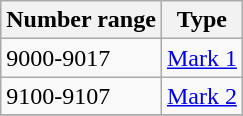<table class="wikitable">
<tr>
<th>Number range</th>
<th>Type</th>
</tr>
<tr>
<td>9000-9017</td>
<td><a href='#'>Mark 1</a></td>
</tr>
<tr>
<td>9100-9107</td>
<td><a href='#'>Mark 2</a></td>
</tr>
<tr>
</tr>
</table>
